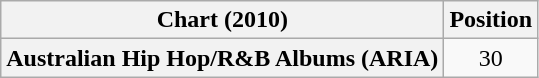<table class="wikitable plainrowheaders sortable">
<tr>
<th>Chart (2010)</th>
<th>Position</th>
</tr>
<tr>
<th scope="row">Australian Hip Hop/R&B Albums (ARIA)</th>
<td style="text-align:center;">30</td>
</tr>
</table>
